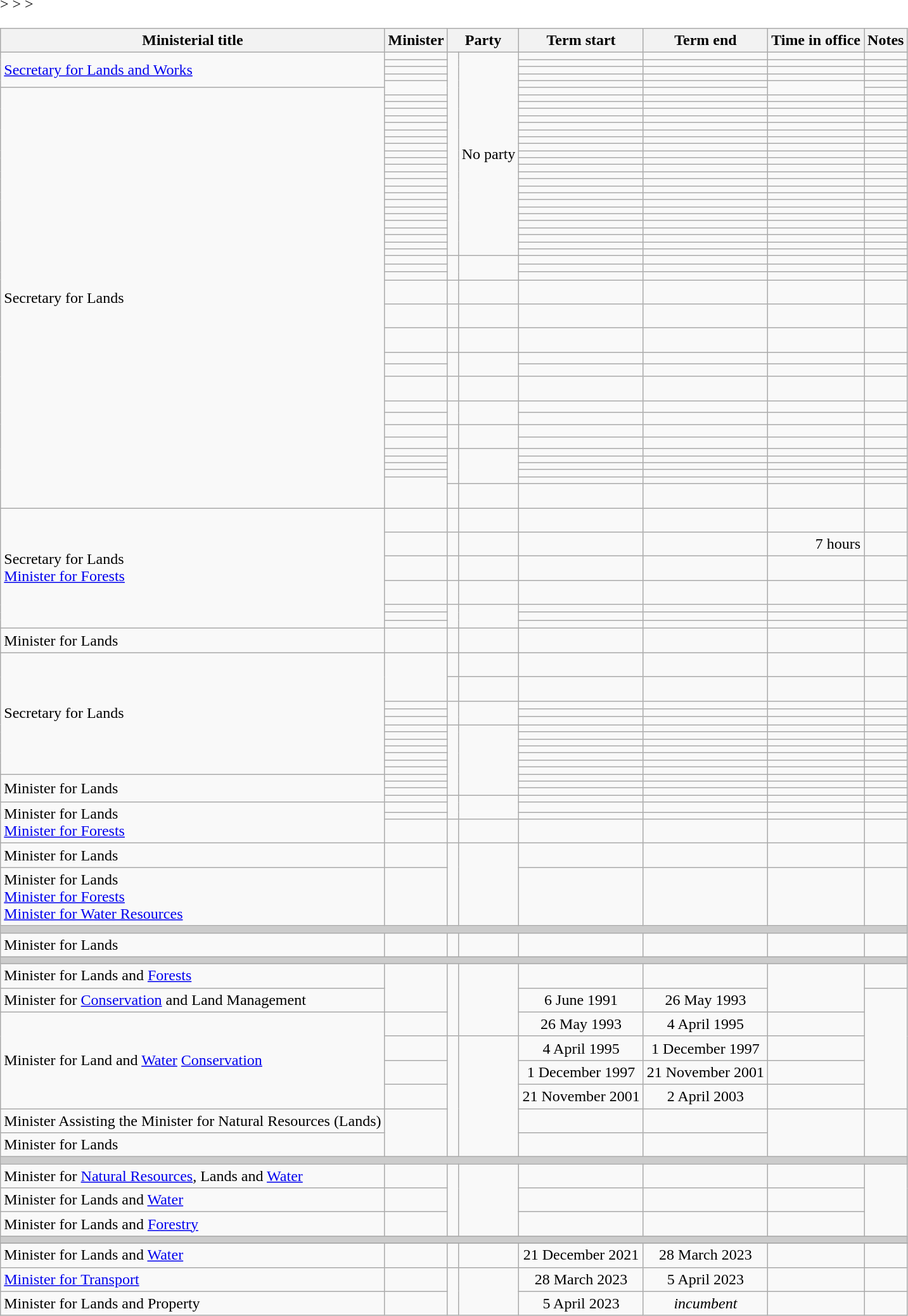<table class="wikitable sortable" border="1">
<tr>
<th>Ministerial title</th>
<th>Minister</th>
<th colspan="2">Party</th>
<th>Term start</th>
<th>Term end</th>
<th>Time in office</th>
<th class="unsortable">Notes</th>
</tr>
<tr>
<td rowspan="5"><a href='#'>Secretary for Lands and Works</a></td>
<td></td>
<td rowspan="29"></td>
<td rowspan="29">No party</td>
<td align="center"></td>
<td align="center"></td>
<td align=right></td>
<td></td>
</tr>
<tr>
<td></td>
<td align="center"></td>
<td align="center"></td>
<td align=right></td>
<td></td>
</tr>
<tr>
<td></td>
<td align="center"></td>
<td align="center"></td>
<td align=right></td>
<td></td>
</tr>
<tr>
<td></td>
<td align="center"></td>
<td align="center"></td>
<td align=right></td>
<td></td>
</tr>
<tr>
<td rowspan="2"></td>
<td align="center"></td>
<td align="center"></td>
<td rowspan="2" align=right></td>
<td></td>
</tr>
<tr>
<td rowspan="43">Secretary for Lands</td>
<td align="center"></td>
<td align="center"></td>
<td></td>
</tr>
<tr>
<td></td>
<td align="center"></td>
<td align="center"></td>
<td align=right></td>
<td></td>
</tr>
<tr>
<td></td>
<td align="center"></td>
<td align="center"></td>
<td align=right></td>
<td></td>
</tr>
<tr>
<td></td>
<td align="center"></td>
<td align="center"></td>
<td align=right></td>
<td></td>
</tr>
<tr>
<td></td>
<td align="center"></td>
<td align="center"></td>
<td align=right></td>
<td></td>
</tr>
<tr>
<td></td>
<td align="center"></td>
<td align="center"></td>
<td align=right></td>
<td></td>
</tr>
<tr>
<td></td>
<td align="center"></td>
<td align="center"></td>
<td align=right></td>
<td></td>
</tr>
<tr>
<td></td>
<td align="center"></td>
<td align="center"></td>
<td align=right></td>
<td></td>
</tr>
<tr>
<td></td>
<td align="center"></td>
<td align="center"></td>
<td align=right></td>
<td></td>
</tr>
<tr>
<td></td>
<td align="center"></td>
<td align="center"></td>
<td align=right></td>
<td></td>
</tr>
<tr>
<td></td>
<td align="center"></td>
<td align="center"></td>
<td align=right></td>
<td></td>
</tr>
<tr>
<td></td>
<td align="center"></td>
<td align="center"></td>
<td align=right></td>
<td></td>
</tr>
<tr>
<td></td>
<td align="center"></td>
<td align="center"></td>
<td align=right></td>
<td></td>
</tr>
<tr>
<td></td>
<td align="center"></td>
<td align="center"></td>
<td align=right></td>
<td></td>
</tr>
<tr>
<td></td>
<td align="center"></td>
<td align="center"></td>
<td align=right></td>
<td></td>
</tr>
<tr>
<td></td>
<td align="center"></td>
<td align="center"></td>
<td align=right></td>
<td></td>
</tr>
<tr>
<td></td>
<td align="center"></td>
<td align="center"></td>
<td align=right></td>
<td></td>
</tr>
<tr>
<td></td>
<td align="center"></td>
<td align="center"></td>
<td align=right></td>
<td></td>
</tr>
<tr>
<td></td>
<td align="center"></td>
<td align="center"></td>
<td align=right></td>
<td></td>
</tr>
<tr>
<td></td>
<td align="center"></td>
<td align="center"></td>
<td align=right></td>
<td></td>
</tr>
<tr>
<td></td>
<td align="center"></td>
<td align="center"></td>
<td align=right></td>
<td></td>
</tr>
<tr>
<td></td>
<td align="center"></td>
<td align="center"></td>
<td align=right></td>
<td></td>
</tr>
<tr>
<td></td>
<td align="center"></td>
<td align="center"></td>
<td align=right></td>
<td></td>
</tr>
<tr>
<td></td>
<td align="center"></td>
<td align="center"></td>
<td align=right></td>
<td></td>
</tr>
<tr>
<td></td>
<td rowspan="3" > </td>
<td rowspan="3"></td>
<td align="center"></td>
<td align="center"></td>
<td align=right></td>
<td></td>
</tr>
<tr>
<td></td>
<td align="center"></td>
<td align="center"></td>
<td align=right></td>
<td></td>
</tr>
<tr>
<td></td>
<td align="center"></td>
<td align="center"></td>
<td align=right></td>
<td></td>
</tr>
<tr>
<td></td>
<td> </td>
<td></td>
<td align="center"></td>
<td align="center"></td>
<td align=right></td>
<td></td>
</tr>
<tr>
<td></td>
<td> </td>
<td></td>
<td align="center"></td>
<td align="center"></td>
<td align=right></td>
<td></td>
</tr>
<tr>
<td></td>
<td> </td>
<td></td>
<td align="center"></td>
<td align="center"></td>
<td align=right></td>
<td></td>
</tr>
<tr>
<td></td>
<td rowspan="2" > </td>
<td rowspan="2"></td>
<td align="center"></td>
<td align="center"></td>
<td align=right></td>
<td></td>
</tr>
<tr>
<td></td>
<td align="center"></td>
<td align="center"></td>
<td align=right></td>
<td></td>
</tr>
<tr>
<td></td>
<td> </td>
<td></td>
<td align="center"></td>
<td align="center"></td>
<td align=right></td>
<td></td>
</tr>
<tr>
<td></td>
<td rowspan="2" > </td>
<td rowspan="2"></td>
<td align="center"></td>
<td align="center"></td>
<td align=right></td>
<td></td>
</tr>
<tr>
<td></td>
<td align="center"></td>
<td align="center"></td>
<td align=right></td>
<td></td>
</tr>
<tr>
<td></td>
<td rowspan="2" > </td>
<td rowspan="2"></td>
<td align="center"></td>
<td align="center"></td>
<td align=right></td>
<td></td>
</tr>
<tr>
<td></td>
<td align="center"></td>
<td align="center"></td>
<td align=right></td>
<td></td>
</tr>
<tr>
<td></td>
<td rowspan="5" > </td>
<td rowspan="5"></td>
<td align="center"></td>
<td align="center"></td>
<td align=right></td>
<td></td>
</tr>
<tr>
<td></td>
<td align="center"></td>
<td align="center"></td>
<td align=right></td>
<td></td>
</tr>
<tr>
<td></td>
<td align="center"></td>
<td align="center"></td>
<td align=right></td>
<td></td>
</tr>
<tr>
<td></td>
<td align="center"></td>
<td align="center"></td>
<td align=right></td>
<td></td>
</tr>
<tr>
<td rowspan="2"></td>
<td align="center"></td>
<td align="center"></td>
<td align=right></td>
<td></td>
</tr>
<tr>
<td> </td>
<td></td>
<td align="center"></td>
<td align="center"></td>
<td align=right></td>
<td></td>
</tr>
<tr>
<td rowspan="7">Secretary for Lands<br><a href='#'>Minister for Forests</a></td>
<td></td>
<td> </td>
<td></td>
<td align="center"></td>
<td align="center"></td>
<td align=right></td>
<td></td>
</tr>
<tr>
<td></td>
<td> </td>
<td></td>
<td align="center"></td>
<td align="center"></td>
<td align="right"> 7 hours</td>
<td></td>
</tr>
<tr>
<td></td>
<td> </td>
<td></td>
<td align="center"></td>
<td align="center"></td>
<td align=right></td>
<td></td>
</tr>
<tr>
<td></td>
<td> </td>
<td></td>
<td align="center"></td>
<td align="center"></td>
<td align=right></td>
<td></td>
</tr>
<tr>
<td></td>
<td rowspan="3" > </td>
<td rowspan="3"></td>
<td align="center"></td>
<td align="center"></td>
<td align=right></td>
<td></td>
</tr>
<tr>
<td></td>
<td align="center"></td>
<td align="center"></td>
<td align=right></td>
<td></td>
</tr>
<tr>
<td></td>
<td align="center"></td>
<td align="center"></td>
<td align=right></td>
<td></td>
</tr>
<tr>
<td>Minister for Lands</td>
<td></td>
<td> </td>
<td></td>
<td align="center"></td>
<td align="center"></td>
<td align=right></td>
<td></td>
</tr>
<tr>
<td rowspan="12">Secretary for Lands</td>
<td rowspan="2"></td>
<td> </td>
<td></td>
<td align="center"></td>
<td align="center"></td>
<td align=right></td>
<td></td>
</tr>
<tr>
<td> </td>
<td></td>
<td align="center"></td>
<td align="center"></td>
<td align=right></td>
<td></td>
</tr>
<tr>
<td></td>
<td rowspan="3" > </td>
<td rowspan="3"></td>
<td align="center"></td>
<td align="center"></td>
<td align=right></td>
<td></td>
</tr>
<tr>
<td></td>
<td align="center"></td>
<td align="center"></td>
<td align=right></td>
<td></td>
</tr>
<tr>
<td></td>
<td align="center"></td>
<td align="center"></td>
<td align=right></td>
<td></td>
</tr>
<tr>
<td></td>
<td rowspan="10" > </td>
<td rowspan="10"></td>
<td align="center"></td>
<td align="center"></td>
<td align=right></td>
<td></td>
</tr>
<tr>
<td></td>
<td align="center"></td>
<td align="center"></td>
<td align=right></td>
<td></td>
</tr>
<tr>
<td></td>
<td align="center"></td>
<td align="center"></td>
<td align=right></td>
<td></td>
</tr>
<tr>
<td></td>
<td align="center"></td>
<td align="center"></td>
<td align=right></td>
<td></td>
</tr>
<tr>
<td></td>
<td align="center"></td>
<td align="center"></td>
<td align=right></td>
<td></td>
</tr>
<tr>
<td></td>
<td align="center"></td>
<td align="center"></td>
<td align=right></td>
<td></td>
</tr>
<tr>
<td></td>
<td align="center"></td>
<td align="center"></td>
<td align=right></td>
<td></td>
</tr>
<tr>
<td rowspan="4">Minister for Lands</td>
<td></td>
<td align="center"></td>
<td align="center"></td>
<td align=right></td>
<td></td>
</tr>
<tr>
<td></td>
<td align="center"></td>
<td align="center"></td>
<td align=right></td>
<td></td>
</tr>
<tr>
<td></td>
<td align="center"></td>
<td align="center"></td>
<td align=right></td>
<td></td>
</tr>
<tr>
<td></td>
<td rowspan="3" > </td>
<td rowspan="3"></td>
<td align="center"></td>
<td align="center"></td>
<td align=right><strong></strong></td>
<td></td>
</tr>
<tr>
<td rowspan="3">Minister for Lands<br><a href='#'>Minister for Forests</a></td>
<td></td>
<td align="center"></td>
<td align="center"></td>
<td align=right></td>
<td></td>
</tr>
<tr>
<td></td>
<td align="center"></td>
<td align="center"></td>
<td align=right></td>
<td></td>
</tr>
<tr>
<td></td>
<td> </td>
<td></td>
<td align="center"></td>
<td align="center"></td>
<td align=right></td>
<td></td>
</tr>
<tr>
<td>Minister for Lands</td>
<td></td>
<td rowspan="2" > </td>
<td rowspan="2"></td>
<td align="center"></td>
<td align="center"></td>
<td align=right></td>
<td></td>
</tr>
<tr>
<td>Minister for Lands<br><a href='#'>Minister for Forests</a><br><a href='#'>Minister for Water Resources</a></td>
<td></td>
<td align="center"></td>
<td align="center"></td>
<td align=right></td>
<td></td>
</tr>
<tr class="sortbottom">
<th colspan="8" style="background: #cccccc;"></th>
</tr>
<tr>
<td>Minister for Lands</td>
<td></td>
<td> </td>
<td></td>
<td align="center"></td>
<td align="center"></td>
<td align=right></td>
<td></td>
</tr>
<tr class="sortbottom">
<th colspan="8" style="background: #cccccc;"></th>
</tr>
<tr>
<td>Minister for Lands and <a href='#'>Forests</a></td>
<td rowspan=2></td>
<td rowspan=3 > </td>
<td rowspan=3></td>
<td align="center"></td>
<td align="center"></td>
<td align="right" rowspan=2></td>
<td></td>
</tr>
<tr>
<td>Minister for <a href='#'>Conservation</a> and Land Management</td>
<td align=center>6 June 1991</td>
<td align=center>26 May 1993</td>
</tr>
<tr>
<td rowspan=4>Minister for Land and <a href='#'>Water</a> <a href='#'>Conservation</a></td>
<td></td>
<td align=center>26 May 1993</td>
<td align=center>4 April 1995</td>
<td align=right></td>
</tr>
<tr>
<td></td>
<td rowspan=5 > </td>
<td rowspan=5></td>
<td align=center>4 April 1995</td>
<td align=center>1 December 1997</td>
<td align=right></td>
</tr>
<tr>
<td></td>
<td align=center>1 December 1997</td>
<td align=center>21 November 2001</td>
<td align=right></td>
</tr>
<tr>
<td></td>
<td align=center>21 November 2001</td>
<td align=center>2 April 2003</td>
<td align=right></td>
</tr>
<tr>
<td>Minister Assisting the Minister for Natural Resources (Lands)</td>
<td rowspan="2"></td>
<td align="center"></td>
<td align="center"></td>
<td rowspan=2 align=right></td>
<td rowspan="2"></td>
</tr>
<tr>
<td>Minister for Lands</td>
<td align="center"></td>
<td align="center"></td>
</tr>
<tr class="sortbottom">
<th colspan="8" style="background: #cccccc;"></th>
</tr>
<tr>
<td>Minister for <a href='#'>Natural Resources</a>, Lands and <a href='#'>Water</a></td>
<td></td>
<td rowspan="3" > </td>
<td rowspan="3"></td>
<td align="center"></td>
<td align="center"></td>
<td align=right></td>
</tr>
<tr>
<td>Minister for Lands and <a href='#'>Water</a></td>
<td></td>
<td align="center"></td>
<td align="center"></td>
<td align=right></td>
</tr>
<tr>
<td>Minister for Lands and <a href='#'>Forestry</a></td>
<td></td>
<td align="center"></td>
<td align="center"></td>
<td align=right></td>
</tr>
<tr class="sortbottom">
<th colspan="8" style="background: #cccccc;"></th>
</tr>
<tr class="sortbottom">
</tr>
<tr <noinclude>>
<td>Minister for Lands and <a href='#'>Water</a></td>
<td></td>
<td> </td>
<td></td>
<td align="center">21 December 2021</td>
<td align="center">28 March 2023</td>
<td align=right></td>
<td></noinclude></td>
</tr>
<tr <noinclude>>
<td><a href='#'>Minister for Transport</a></td>
<td></td>
<td rowspan="2" > </td>
<td rowspan="2"></td>
<td align="center">28 March 2023</td>
<td align="center">5 April 2023</td>
<td align=right></td>
<td></td>
</tr>
<tr <noinclude>>
<td>Minister for Lands and Property</td>
<td></td>
<td align="center">5 April 2023</td>
<td align="center"><em>incumbent</em></td>
<td align=right></td>
<td></noinclude></td>
</tr>
</table>
